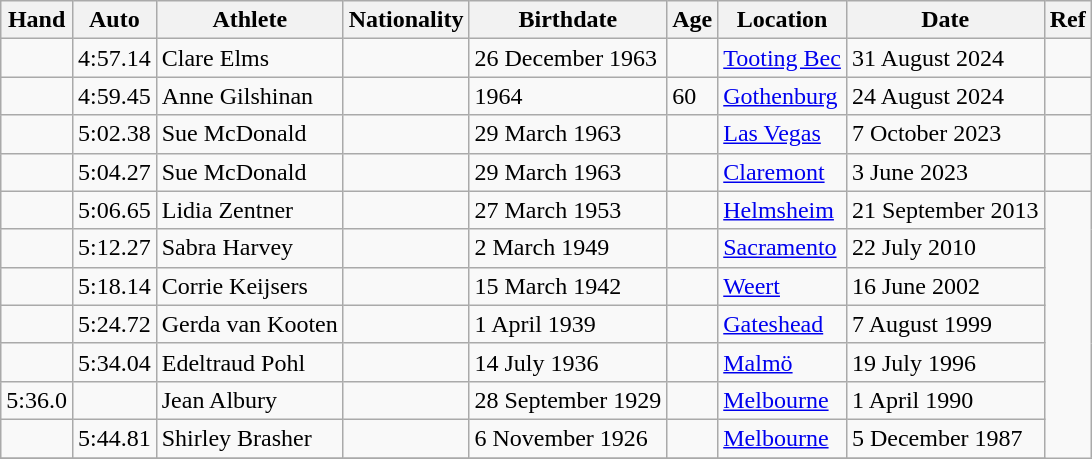<table class="wikitable">
<tr>
<th>Hand</th>
<th>Auto</th>
<th>Athlete</th>
<th>Nationality</th>
<th>Birthdate</th>
<th>Age</th>
<th>Location</th>
<th>Date</th>
<th>Ref</th>
</tr>
<tr>
<td></td>
<td>4:57.14</td>
<td>Clare Elms</td>
<td></td>
<td>26 December 1963</td>
<td></td>
<td><a href='#'>Tooting Bec</a></td>
<td>31 August 2024</td>
<td></td>
</tr>
<tr>
<td></td>
<td>4:59.45</td>
<td>Anne Gilshinan</td>
<td></td>
<td>1964</td>
<td>60</td>
<td><a href='#'>Gothenburg</a></td>
<td>24 August 2024</td>
<td></td>
</tr>
<tr>
<td></td>
<td>5:02.38</td>
<td>Sue McDonald</td>
<td></td>
<td>29 March 1963</td>
<td></td>
<td><a href='#'>Las Vegas</a></td>
<td>7 October 2023</td>
<td></td>
</tr>
<tr>
<td></td>
<td>5:04.27</td>
<td>Sue McDonald</td>
<td></td>
<td>29 March 1963</td>
<td></td>
<td><a href='#'>Claremont</a></td>
<td>3 June 2023</td>
<td></td>
</tr>
<tr>
<td></td>
<td>5:06.65</td>
<td>Lidia Zentner</td>
<td></td>
<td>27 March 1953</td>
<td></td>
<td><a href='#'>Helmsheim</a></td>
<td>21 September 2013</td>
</tr>
<tr>
<td></td>
<td>5:12.27</td>
<td>Sabra Harvey</td>
<td></td>
<td>2 March 1949</td>
<td></td>
<td><a href='#'>Sacramento</a></td>
<td>22 July 2010</td>
</tr>
<tr>
<td></td>
<td>5:18.14</td>
<td>Corrie Keijsers</td>
<td></td>
<td>15 March 1942</td>
<td></td>
<td><a href='#'>Weert</a></td>
<td>16 June 2002</td>
</tr>
<tr>
<td></td>
<td>5:24.72</td>
<td>Gerda van Kooten</td>
<td></td>
<td>1 April 1939</td>
<td></td>
<td><a href='#'>Gateshead</a></td>
<td>7 August 1999</td>
</tr>
<tr>
<td></td>
<td>5:34.04</td>
<td>Edeltraud Pohl</td>
<td></td>
<td>14 July 1936</td>
<td></td>
<td><a href='#'>Malmö</a></td>
<td>19 July 1996</td>
</tr>
<tr>
<td>5:36.0</td>
<td></td>
<td>Jean Albury</td>
<td></td>
<td>28 September 1929</td>
<td></td>
<td><a href='#'>Melbourne</a></td>
<td>1 April 1990</td>
</tr>
<tr>
<td></td>
<td>5:44.81</td>
<td>Shirley Brasher</td>
<td></td>
<td>6 November 1926</td>
<td></td>
<td><a href='#'>Melbourne</a></td>
<td>5 December 1987</td>
</tr>
<tr>
</tr>
</table>
